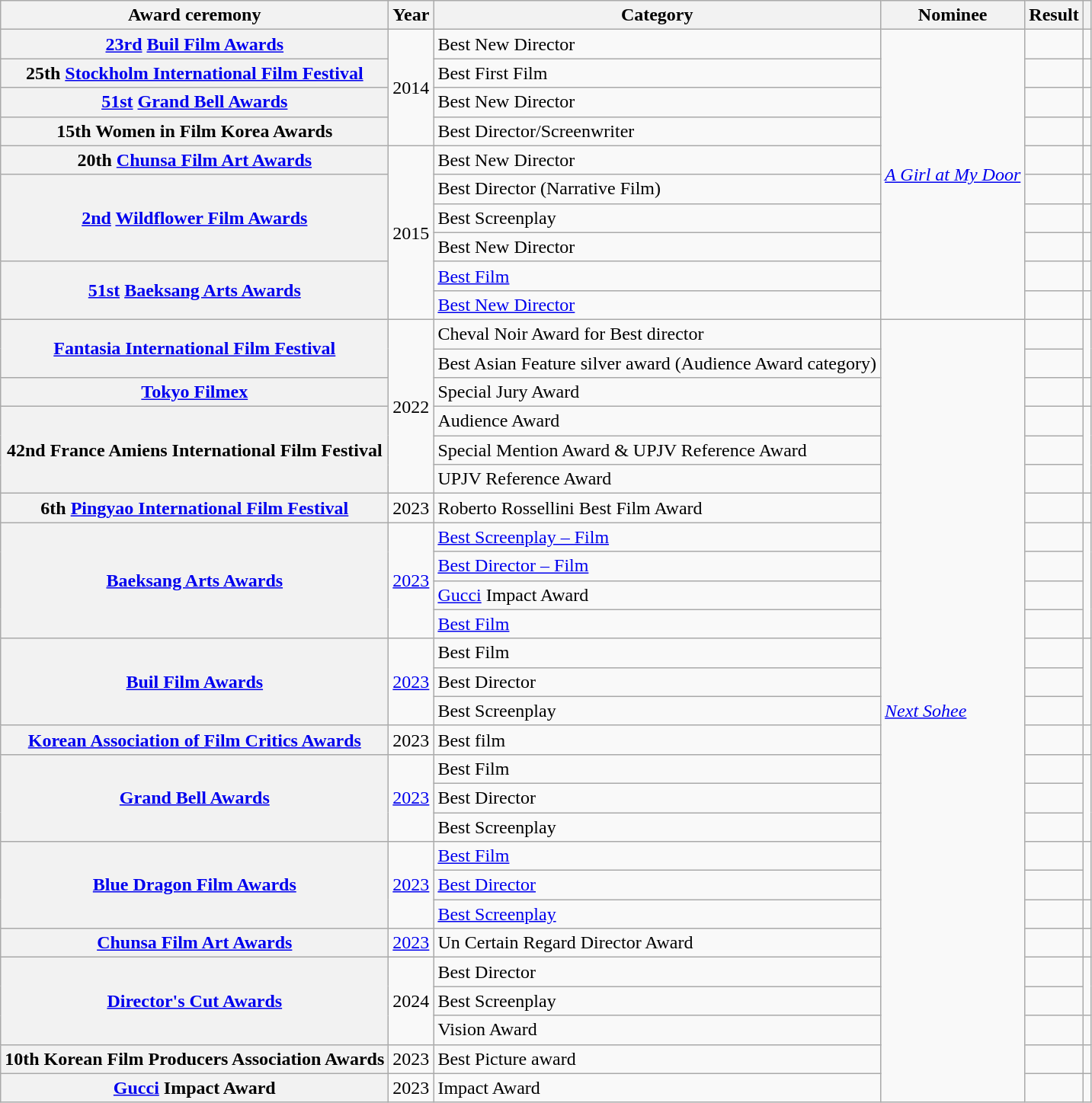<table class="wikitable plainrowheaders sortable">
<tr>
<th scope="col">Award ceremony</th>
<th scope="col">Year</th>
<th scope="col">Category</th>
<th scope="col">Nominee</th>
<th scope="col">Result</th>
<th scope="col" class="unsortable"></th>
</tr>
<tr>
<th scope="row"><a href='#'>23rd</a> <a href='#'>Buil Film Awards</a></th>
<td rowspan="4">2014</td>
<td>Best New Director</td>
<td rowspan="10"><em><a href='#'>A Girl at My Door</a></em></td>
<td></td>
<td></td>
</tr>
<tr>
<th scope="row">25th <a href='#'>Stockholm International Film Festival</a></th>
<td>Best First Film</td>
<td></td>
<td></td>
</tr>
<tr>
<th scope="row"><a href='#'>51st</a> <a href='#'>Grand Bell Awards</a></th>
<td>Best New Director</td>
<td></td>
<td></td>
</tr>
<tr>
<th scope="row">15th Women in Film Korea Awards</th>
<td>Best Director/Screenwriter</td>
<td></td>
<td></td>
</tr>
<tr>
<th scope="row">20th <a href='#'>Chunsa Film Art Awards</a></th>
<td rowspan="6">2015</td>
<td>Best New Director</td>
<td></td>
<td></td>
</tr>
<tr>
<th scope="row" rowspan="3"><a href='#'>2nd</a> <a href='#'>Wildflower Film Awards</a></th>
<td>Best Director (Narrative Film)</td>
<td></td>
<td></td>
</tr>
<tr>
<td>Best Screenplay</td>
<td></td>
<td></td>
</tr>
<tr>
<td>Best New Director</td>
<td></td>
<td></td>
</tr>
<tr>
<th scope="row" rowspan="2"><a href='#'>51st</a> <a href='#'>Baeksang Arts Awards</a></th>
<td><a href='#'>Best Film</a></td>
<td></td>
<td></td>
</tr>
<tr>
<td><a href='#'>Best New Director</a></td>
<td></td>
<td></td>
</tr>
<tr>
<th rowspan="2" scope="row"><a href='#'>Fantasia International Film Festival</a></th>
<td rowspan="6">2022</td>
<td>Cheval Noir Award for Best director</td>
<td rowspan="27"><em><a href='#'>Next Sohee</a></em></td>
<td></td>
<td rowspan="2"></td>
</tr>
<tr>
<td>Best Asian Feature silver award  (Audience Award category)</td>
<td></td>
</tr>
<tr>
<th scope="row"><a href='#'>Tokyo Filmex</a></th>
<td>Special Jury Award</td>
<td></td>
<td></td>
</tr>
<tr>
<th rowspan="3" scope="row">42nd France Amiens International Film Festival</th>
<td>Audience Award</td>
<td></td>
<td rowspan="3" style="text-align:center"></td>
</tr>
<tr>
<td>Special Mention Award & UPJV Reference Award</td>
<td></td>
</tr>
<tr>
<td>UPJV Reference Award</td>
<td></td>
</tr>
<tr>
<th rowspan="1" scope="row">6th <a href='#'>Pingyao International Film Festival</a></th>
<td>2023</td>
<td>Roberto Rossellini Best Film Award</td>
<td></td>
<td rowspan="1" style="text-align:center"></td>
</tr>
<tr>
<th scope="row" rowspan="4"><a href='#'>Baeksang Arts Awards</a></th>
<td rowspan="4"><a href='#'>2023</a></td>
<td><a href='#'>Best Screenplay – Film</a></td>
<td></td>
<td rowspan="4"></td>
</tr>
<tr>
<td><a href='#'>Best Director – Film</a></td>
<td></td>
</tr>
<tr>
<td><a href='#'>Gucci</a> Impact Award</td>
<td></td>
</tr>
<tr>
<td><a href='#'>Best Film</a></td>
<td></td>
</tr>
<tr>
<th rowspan="3" scope="row"><a href='#'>Buil Film Awards</a></th>
<td rowspan="3"><a href='#'>2023</a></td>
<td>Best Film</td>
<td></td>
<td rowspan="3"></td>
</tr>
<tr>
<td>Best Director</td>
<td></td>
</tr>
<tr>
<td>Best Screenplay</td>
<td></td>
</tr>
<tr>
<th scope="row"><a href='#'>Korean Association of Film Critics Awards</a></th>
<td>2023</td>
<td>Best film</td>
<td></td>
<td></td>
</tr>
<tr>
<th rowspan="3" scope="row"><a href='#'>Grand Bell Awards</a></th>
<td rowspan="3"><a href='#'>2023</a></td>
<td>Best Film</td>
<td></td>
<td rowspan="3" align="center"></td>
</tr>
<tr>
<td>Best Director</td>
<td></td>
</tr>
<tr>
<td>Best Screenplay</td>
<td></td>
</tr>
<tr>
<th rowspan="3" scope="row"><a href='#'>Blue Dragon Film Awards</a></th>
<td rowspan="3"><a href='#'>2023</a></td>
<td><a href='#'>Best Film</a></td>
<td></td>
<td rowspan="2" align="center"></td>
</tr>
<tr>
<td><a href='#'>Best Director</a></td>
<td></td>
</tr>
<tr>
<td><a href='#'>Best Screenplay</a></td>
<td></td>
<td align="center"></td>
</tr>
<tr>
<th scope="row"><a href='#'>Chunsa Film Art Awards</a></th>
<td><a href='#'>2023</a></td>
<td>Un Certain Regard Director Award</td>
<td></td>
<td align="center"></td>
</tr>
<tr>
<th rowspan="3" scope="row"><a href='#'>Director's Cut Awards</a></th>
<td rowspan="3">2024</td>
<td>Best Director</td>
<td></td>
<td rowspan="2" align="center"></td>
</tr>
<tr>
<td>Best Screenplay</td>
<td></td>
</tr>
<tr>
<td>Vision Award</td>
<td></td>
<td align="center"></td>
</tr>
<tr>
<th scope="row">10th Korean Film Producers Association Awards</th>
<td>2023</td>
<td>Best Picture award</td>
<td></td>
<td align="center"></td>
</tr>
<tr>
<th scope="row"><a href='#'>Gucci</a> Impact Award</th>
<td>2023</td>
<td>Impact Award</td>
<td></td>
<td></td>
</tr>
</table>
